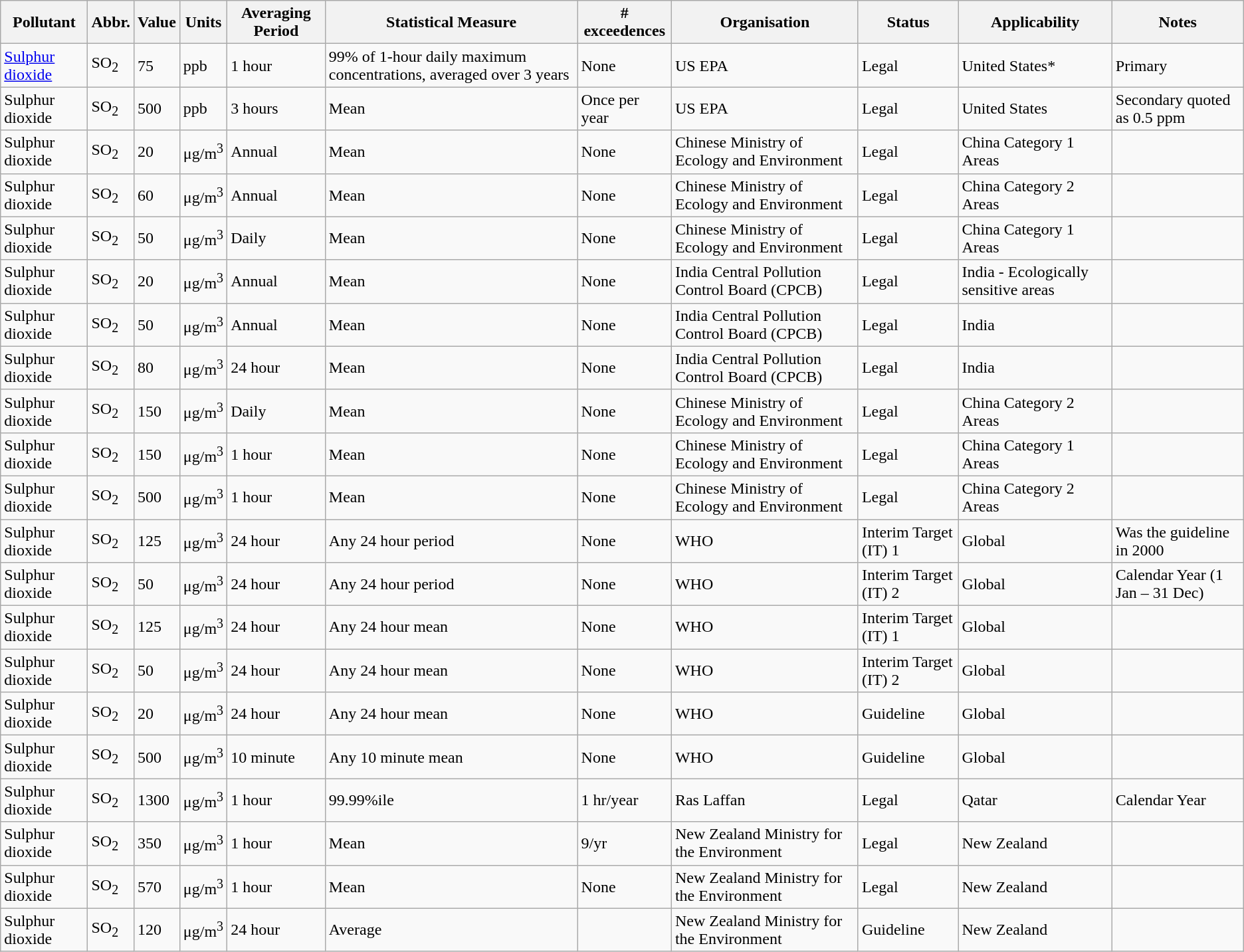<table class="wikitable sortable">
<tr>
<th>Pollutant</th>
<th>Abbr.</th>
<th>Value</th>
<th>Units</th>
<th>Averaging Period</th>
<th>Statistical Measure</th>
<th># exceedences</th>
<th>Organisation</th>
<th>Status</th>
<th>Applicability</th>
<th>Notes</th>
</tr>
<tr>
<td><a href='#'>Sulphur dioxide</a></td>
<td>SO<sub>2</sub></td>
<td>75</td>
<td>ppb</td>
<td>1 hour</td>
<td>99% of 1-hour daily maximum concentrations, averaged over 3 years</td>
<td>None</td>
<td>US EPA</td>
<td>Legal</td>
<td>United States*</td>
<td>Primary</td>
</tr>
<tr>
<td>Sulphur dioxide</td>
<td>SO<sub>2</sub></td>
<td>500</td>
<td>ppb</td>
<td>3 hours</td>
<td>Mean</td>
<td>Once per year</td>
<td>US EPA</td>
<td>Legal</td>
<td>United States</td>
<td>Secondary quoted as 0.5 ppm</td>
</tr>
<tr>
<td>Sulphur dioxide</td>
<td>SO<sub>2</sub></td>
<td>20</td>
<td>μg/m<sup>3</sup></td>
<td>Annual</td>
<td>Mean</td>
<td>None</td>
<td>Chinese Ministry of Ecology and Environment</td>
<td>Legal</td>
<td>China Category 1 Areas</td>
<td></td>
</tr>
<tr>
<td>Sulphur dioxide</td>
<td>SO<sub>2</sub></td>
<td>60</td>
<td>μg/m<sup>3</sup></td>
<td>Annual</td>
<td>Mean</td>
<td>None</td>
<td>Chinese Ministry of Ecology and Environment</td>
<td>Legal</td>
<td>China Category 2 Areas</td>
<td></td>
</tr>
<tr>
<td>Sulphur dioxide</td>
<td>SO<sub>2</sub></td>
<td>50</td>
<td>μg/m<sup>3</sup></td>
<td>Daily</td>
<td>Mean</td>
<td>None</td>
<td>Chinese Ministry of Ecology and Environment</td>
<td>Legal</td>
<td>China Category 1 Areas</td>
<td></td>
</tr>
<tr>
<td>Sulphur dioxide</td>
<td>SO<sub>2</sub></td>
<td>20</td>
<td>μg/m<sup>3</sup></td>
<td>Annual</td>
<td>Mean</td>
<td>None</td>
<td>India Central Pollution Control Board (CPCB) </td>
<td>Legal</td>
<td>India - Ecologically sensitive areas</td>
<td></td>
</tr>
<tr>
<td>Sulphur dioxide</td>
<td>SO<sub>2</sub></td>
<td>50</td>
<td>μg/m<sup>3</sup></td>
<td>Annual</td>
<td>Mean</td>
<td>None</td>
<td>India Central Pollution Control Board (CPCB) </td>
<td>Legal</td>
<td>India</td>
<td></td>
</tr>
<tr>
<td>Sulphur dioxide</td>
<td>SO<sub>2</sub></td>
<td>80</td>
<td>μg/m<sup>3</sup></td>
<td>24 hour</td>
<td>Mean</td>
<td>None</td>
<td>India Central Pollution Control Board (CPCB) </td>
<td>Legal</td>
<td>India</td>
<td></td>
</tr>
<tr>
<td>Sulphur dioxide</td>
<td>SO<sub>2</sub></td>
<td>150</td>
<td>μg/m<sup>3</sup></td>
<td>Daily</td>
<td>Mean</td>
<td>None</td>
<td>Chinese Ministry of Ecology and Environment</td>
<td>Legal</td>
<td>China Category 2 Areas</td>
<td></td>
</tr>
<tr>
<td>Sulphur dioxide</td>
<td>SO<sub>2</sub></td>
<td>150</td>
<td>μg/m<sup>3</sup></td>
<td>1 hour</td>
<td>Mean</td>
<td>None</td>
<td>Chinese Ministry of Ecology and Environment</td>
<td>Legal</td>
<td>China Category 1 Areas</td>
<td></td>
</tr>
<tr>
<td>Sulphur dioxide</td>
<td>SO<sub>2</sub></td>
<td>500</td>
<td>μg/m<sup>3</sup></td>
<td>1 hour</td>
<td>Mean</td>
<td>None</td>
<td>Chinese Ministry of Ecology and Environment</td>
<td>Legal</td>
<td>China Category 2 Areas</td>
<td></td>
</tr>
<tr>
<td>Sulphur dioxide</td>
<td>SO<sub>2</sub></td>
<td>125</td>
<td>μg/m<sup>3</sup></td>
<td>24 hour</td>
<td>Any 24 hour period</td>
<td>None</td>
<td>WHO </td>
<td>Interim Target (IT) 1</td>
<td>Global</td>
<td>Was the guideline in 2000</td>
</tr>
<tr>
<td>Sulphur dioxide</td>
<td>SO<sub>2</sub></td>
<td>50</td>
<td>μg/m<sup>3</sup></td>
<td>24 hour</td>
<td>Any 24 hour period</td>
<td>None</td>
<td>WHO </td>
<td>Interim Target (IT) 2</td>
<td>Global</td>
<td>Calendar Year (1 Jan – 31 Dec)</td>
</tr>
<tr>
<td>Sulphur dioxide</td>
<td>SO<sub>2</sub></td>
<td>125</td>
<td>μg/m<sup>3</sup></td>
<td>24 hour</td>
<td>Any 24 hour mean</td>
<td>None</td>
<td>WHO </td>
<td>Interim Target (IT) 1</td>
<td>Global</td>
<td></td>
</tr>
<tr>
<td>Sulphur dioxide</td>
<td>SO<sub>2</sub></td>
<td>50</td>
<td>μg/m<sup>3</sup></td>
<td>24 hour</td>
<td>Any 24 hour mean</td>
<td>None</td>
<td>WHO </td>
<td>Interim Target (IT) 2</td>
<td>Global</td>
<td></td>
</tr>
<tr>
<td>Sulphur dioxide</td>
<td>SO<sub>2</sub></td>
<td>20</td>
<td>μg/m<sup>3</sup></td>
<td>24 hour</td>
<td>Any 24 hour mean</td>
<td>None</td>
<td>WHO </td>
<td>Guideline</td>
<td>Global</td>
<td></td>
</tr>
<tr>
<td>Sulphur dioxide</td>
<td>SO<sub>2</sub></td>
<td>500</td>
<td>μg/m<sup>3</sup></td>
<td>10 minute</td>
<td>Any 10 minute mean</td>
<td>None</td>
<td>WHO </td>
<td>Guideline</td>
<td>Global</td>
<td></td>
</tr>
<tr>
<td>Sulphur dioxide</td>
<td>SO<sub>2</sub></td>
<td>1300</td>
<td>μg/m<sup>3</sup></td>
<td>1 hour</td>
<td>99.99%ile</td>
<td>1 hr/year</td>
<td>Ras Laffan</td>
<td>Legal</td>
<td>Qatar</td>
<td>Calendar Year</td>
</tr>
<tr>
<td>Sulphur dioxide</td>
<td>SO<sub>2</sub></td>
<td>350</td>
<td>μg/m<sup>3</sup></td>
<td>1 hour</td>
<td>Mean</td>
<td>9/yr</td>
<td>New Zealand Ministry for the Environment</td>
<td>Legal</td>
<td>New Zealand</td>
<td></td>
</tr>
<tr>
<td>Sulphur dioxide</td>
<td>SO<sub>2</sub></td>
<td>570</td>
<td>μg/m<sup>3</sup></td>
<td>1 hour</td>
<td>Mean</td>
<td>None</td>
<td>New Zealand Ministry for the Environment</td>
<td>Legal</td>
<td>New Zealand</td>
<td></td>
</tr>
<tr>
<td>Sulphur dioxide</td>
<td>SO<sub>2</sub></td>
<td>120</td>
<td>μg/m<sup>3</sup></td>
<td>24 hour</td>
<td>Average</td>
<td></td>
<td>New Zealand Ministry for the Environment</td>
<td>Guideline</td>
<td>New Zealand</td>
<td></td>
</tr>
</table>
